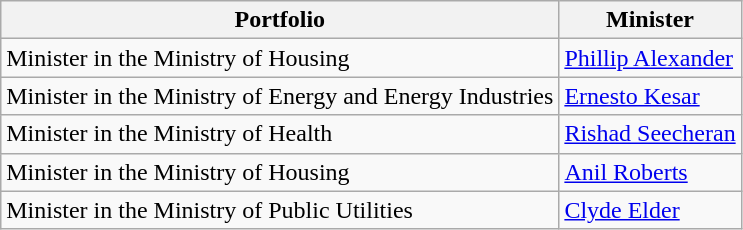<table class="wikitable">
<tr>
<th>Portfolio</th>
<th>Minister</th>
</tr>
<tr>
<td>Minister in the Ministry of Housing</td>
<td><a href='#'>Phillip Alexander</a></td>
</tr>
<tr>
<td>Minister in the Ministry of Energy and Energy Industries</td>
<td><a href='#'>Ernesto Kesar</a></td>
</tr>
<tr>
<td>Minister in the Ministry of Health</td>
<td><a href='#'>Rishad Seecheran</a></td>
</tr>
<tr>
<td>Minister in the Ministry of Housing</td>
<td><a href='#'>Anil Roberts</a></td>
</tr>
<tr>
<td>Minister in the Ministry of Public Utilities</td>
<td><a href='#'>Clyde Elder</a></td>
</tr>
</table>
